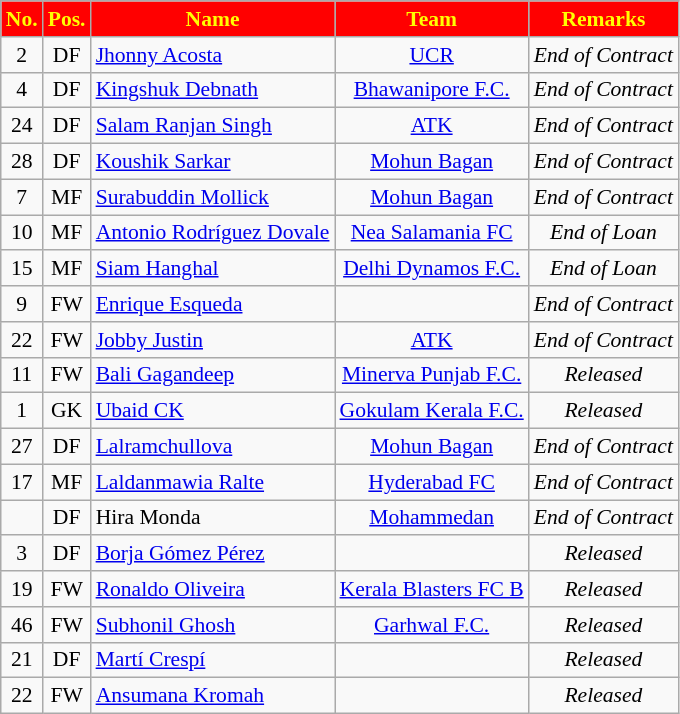<table class="wikitable" style="text-align:center; font-size:90%;">
<tr>
<th style="background:#f00; color:#ff0; text-align:center;">No.</th>
<th style="background:#f00; color:#ff0; text-align:center;">Pos.</th>
<th style="background:#f00; color:#ff0; text-align:center;">Name</th>
<th style="background:#f00; color:#ff0; text-align:center;">Team</th>
<th style="background:#f00; color:#ff0; text-align:center;">Remarks</th>
</tr>
<tr>
<td>2</td>
<td>DF</td>
<td style="text-align:left"> <a href='#'>Jhonny Acosta</a></td>
<td><a href='#'>UCR</a></td>
<td><em>End of Contract</em></td>
</tr>
<tr>
<td>4</td>
<td>DF</td>
<td style="text-align:left"> <a href='#'>Kingshuk Debnath</a></td>
<td><a href='#'>Bhawanipore F.C.</a></td>
<td><em>End of Contract</em></td>
</tr>
<tr>
<td>24</td>
<td>DF</td>
<td style="text-align:left"> <a href='#'>Salam Ranjan Singh</a></td>
<td><a href='#'>ATK</a></td>
<td><em>End of Contract</em></td>
</tr>
<tr>
<td>28</td>
<td>DF</td>
<td style="text-align:left"> <a href='#'>Koushik Sarkar</a></td>
<td><a href='#'>Mohun Bagan</a></td>
<td><em>End of Contract</em></td>
</tr>
<tr>
<td>7</td>
<td>MF</td>
<td style="text-align:left"> <a href='#'>Surabuddin Mollick</a></td>
<td><a href='#'>Mohun Bagan</a></td>
<td><em>End of Contract</em></td>
</tr>
<tr>
<td>10</td>
<td>MF</td>
<td style="text-align:left"> <a href='#'>Antonio Rodríguez Dovale</a></td>
<td><a href='#'>Nea Salamania FC</a></td>
<td><em>End of Loan</em></td>
</tr>
<tr>
<td>15</td>
<td>MF</td>
<td style="text-align:left"> <a href='#'>Siam Hanghal</a></td>
<td><a href='#'>Delhi Dynamos F.C.</a></td>
<td><em>End of Loan</em></td>
</tr>
<tr>
<td>9</td>
<td>FW</td>
<td style="text-align:left"> <a href='#'>Enrique Esqueda</a></td>
<td></td>
<td><em>End of Contract</em></td>
</tr>
<tr>
<td>22</td>
<td>FW</td>
<td style="text-align:left"> <a href='#'>Jobby Justin</a></td>
<td><a href='#'>ATK</a></td>
<td><em>End of Contract</em></td>
</tr>
<tr>
<td>11</td>
<td>FW</td>
<td style="text-align:left"> <a href='#'>Bali Gagandeep</a></td>
<td><a href='#'>Minerva Punjab F.C.</a></td>
<td><em>Released</em></td>
</tr>
<tr>
<td>1</td>
<td>GK</td>
<td style="text-align:left"> <a href='#'>Ubaid CK</a></td>
<td><a href='#'>Gokulam Kerala F.C.</a></td>
<td><em>Released</em></td>
</tr>
<tr>
<td>27</td>
<td>DF</td>
<td style="text-align:left"> <a href='#'>Lalramchullova</a></td>
<td><a href='#'>Mohun Bagan</a></td>
<td><em>End of Contract</em></td>
</tr>
<tr>
<td>17</td>
<td>MF</td>
<td style="text-align:left"> <a href='#'>Laldanmawia Ralte</a></td>
<td><a href='#'>Hyderabad FC</a></td>
<td><em>End of Contract</em></td>
</tr>
<tr>
<td></td>
<td>DF</td>
<td style="text-align:left"> Hira Monda</td>
<td><a href='#'>Mohammedan</a></td>
<td><em>End of Contract</em></td>
</tr>
<tr>
<td>3</td>
<td>DF</td>
<td style="text-align:left"> <a href='#'>Borja Gómez Pérez</a></td>
<td></td>
<td><em>Released</em></td>
</tr>
<tr>
<td>19</td>
<td>FW</td>
<td style="text-align:left"> <a href='#'>Ronaldo Oliveira</a></td>
<td><a href='#'>Kerala Blasters FC B</a></td>
<td><em>Released</em></td>
</tr>
<tr>
<td>46</td>
<td>FW</td>
<td style="text-align:left"> <a href='#'>Subhonil Ghosh</a></td>
<td><a href='#'>Garhwal F.C.</a></td>
<td><em>Released</em></td>
</tr>
<tr>
<td>21</td>
<td>DF</td>
<td style="text-align:left"> <a href='#'>Martí Crespí</a></td>
<td></td>
<td><em>Released</em></td>
</tr>
<tr>
<td>22</td>
<td>FW</td>
<td style="text-align:left"> <a href='#'>Ansumana Kromah</a></td>
<td></td>
<td><em>Released</em></td>
</tr>
</table>
